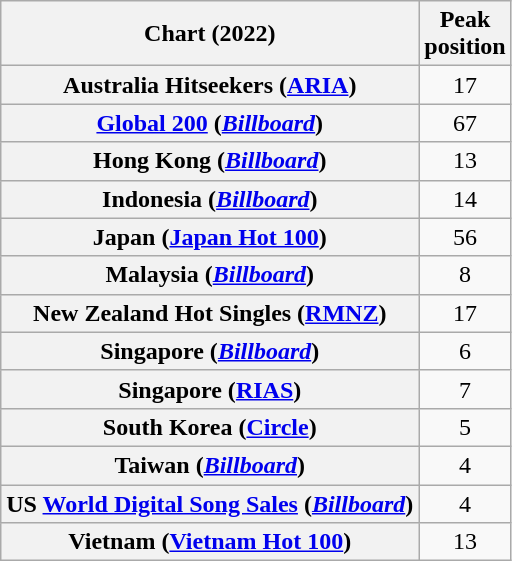<table class="wikitable sortable plainrowheaders" style="text-align:center">
<tr>
<th scope="col">Chart (2022)</th>
<th scope="col">Peak<br>position</th>
</tr>
<tr>
<th scope="row">Australia Hitseekers (<a href='#'>ARIA</a>)</th>
<td>17</td>
</tr>
<tr>
<th scope="row"><a href='#'>Global 200</a> (<em><a href='#'>Billboard</a></em>)</th>
<td>67</td>
</tr>
<tr>
<th scope="row">Hong Kong (<em><a href='#'>Billboard</a></em>)</th>
<td>13</td>
</tr>
<tr>
<th scope="row">Indonesia (<em><a href='#'>Billboard</a></em>)</th>
<td>14</td>
</tr>
<tr>
<th scope="row">Japan (<a href='#'>Japan Hot 100</a>)</th>
<td>56</td>
</tr>
<tr>
<th scope="row">Malaysia (<em><a href='#'>Billboard</a></em>)</th>
<td>8</td>
</tr>
<tr>
<th scope="row">New Zealand Hot Singles (<a href='#'>RMNZ</a>)</th>
<td>17</td>
</tr>
<tr>
<th scope="row">Singapore (<em><a href='#'>Billboard</a></em>)</th>
<td>6</td>
</tr>
<tr>
<th scope="row">Singapore (<a href='#'>RIAS</a>)</th>
<td>7</td>
</tr>
<tr>
<th scope="row">South Korea (<a href='#'>Circle</a>)</th>
<td>5</td>
</tr>
<tr>
<th scope="row">Taiwan (<em><a href='#'>Billboard</a></em>)</th>
<td>4</td>
</tr>
<tr>
<th scope="row">US <a href='#'>World Digital Song Sales</a> (<em><a href='#'>Billboard</a></em>)</th>
<td>4</td>
</tr>
<tr>
<th scope="row">Vietnam (<a href='#'>Vietnam Hot 100</a>)</th>
<td>13</td>
</tr>
</table>
